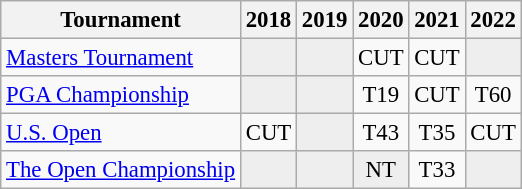<table class="wikitable" style="font-size:95%;text-align:center;">
<tr>
<th>Tournament</th>
<th>2018</th>
<th>2019</th>
<th>2020</th>
<th>2021</th>
<th>2022</th>
</tr>
<tr>
<td align=left><a href='#'>Masters Tournament</a></td>
<td style="background:#eeeeee;"></td>
<td style="background:#eeeeee;"></td>
<td>CUT</td>
<td>CUT</td>
<td style="background:#eeeeee;"></td>
</tr>
<tr>
<td align=left><a href='#'>PGA Championship</a></td>
<td style="background:#eeeeee;"></td>
<td style="background:#eeeeee;"></td>
<td>T19</td>
<td>CUT</td>
<td>T60</td>
</tr>
<tr>
<td align=left><a href='#'>U.S. Open</a></td>
<td>CUT</td>
<td style="background:#eeeeee;"></td>
<td>T43</td>
<td>T35</td>
<td>CUT</td>
</tr>
<tr>
<td align=left><a href='#'>The Open Championship</a></td>
<td style="background:#eeeeee;"></td>
<td style="background:#eeeeee;"></td>
<td style="background:#eeeeee;">NT</td>
<td>T33</td>
<td style="background:#eeeeee;"></td>
</tr>
</table>
